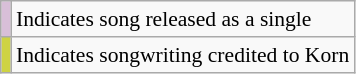<table class="wikitable" style="font-size:90%;">
<tr>
<td style="background-color:#D8BFD8"> </td>
<td>Indicates song released as a single</td>
</tr>
<tr>
<td style="background-color:#ced343"> </td>
<td>Indicates songwriting credited to Korn</td>
</tr>
</table>
